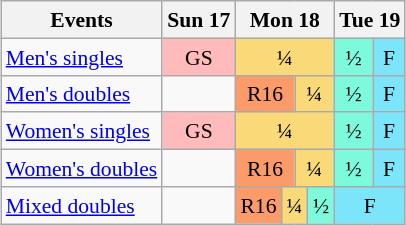<table class="wikitable" style="margin:0.5em auto; font-size:90%; line-height:1.25em; text-align:center">
<tr>
<th>Events</th>
<th>Sun 17</th>
<th colspan="6">Mon 18</th>
<th colspan="2">Tue 19</th>
</tr>
<tr style="text-align:center;">
<td style="text-align:left;"><a href='#'>Men's singles</a></td>
<td style="background-color:#FFBBBB;text-align:center;">GS</td>
<td colspan="6" style="background-color:#FAD978;text-align:center;">¼</td>
<td style="background-color:#7DFADB;text-align:center;">½</td>
<td style="background-color:#7DE5FA;text-align:center;">F</td>
</tr>
<tr style="text-align:center;">
<td style="text-align:left;"><a href='#'>Men's doubles</a></td>
<td></td>
<td colspan="3" style="background-color:#FC9B6A;text-align:center;">R16</td>
<td colspan="3" style="background-color:#FAD978;text-align:center;">¼</td>
<td style="background-color:#7DFADB;text-align:center;">½</td>
<td style="background-color:#7DE5FA;text-align:center;">F</td>
</tr>
<tr style="text-align:center;">
<td style="text-align:left;"><a href='#'>Women's singles</a></td>
<td style="background-color:#FFBBBB;text-align:center;">GS</td>
<td colspan="6" style="background-color:#FAD978;text-align:center;">¼</td>
<td style="background-color:#7DFADB;text-align:center;">½</td>
<td style="background-color:#7DE5FA;text-align:center;">F</td>
</tr>
<tr style="text-align:center;">
<td style="text-align:left;"><a href='#'>Women's doubles</a></td>
<td></td>
<td colspan="3" style="background-color:#FC9B6A;text-align:center;">R16</td>
<td colspan="3" style="background-color:#FAD978;text-align:center;">¼</td>
<td style="background-color:#7DFADB;text-align:center;">½</td>
<td style="background-color:#7DE5FA;text-align:center;">F</td>
</tr>
<tr style="text-align:center;">
<td style="text-align:left;"><a href='#'>Mixed doubles</a></td>
<td></td>
<td colspan="2" style="background-color:#FC9B6A;text-align:center;">R16</td>
<td colspan="2" style="background-color:#FAD978;text-align:center;">¼</td>
<td colspan="2" style="background-color:#7DFADB;text-align:center;">½</td>
<td colspan="2" style="background-color:#7DE5FA;text-align:center;">F</td>
</tr>
</table>
